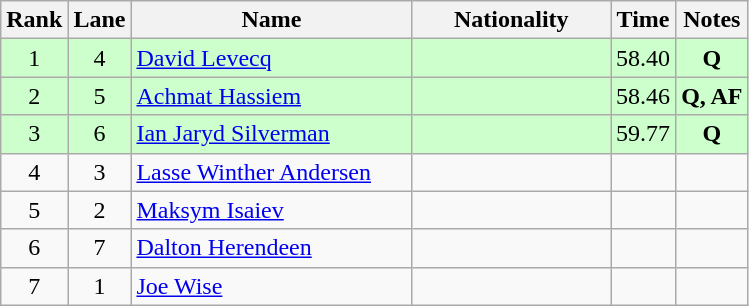<table class="wikitable sortable" style="text-align:center">
<tr>
<th>Rank</th>
<th>Lane</th>
<th style="width:180px">Name</th>
<th style="width:125px">Nationality</th>
<th>Time</th>
<th>Notes</th>
</tr>
<tr style="background:#cfc;">
<td>1</td>
<td>4</td>
<td style="text-align:left;"><a href='#'>David Levecq</a></td>
<td style="text-align:left;"></td>
<td>58.40</td>
<td><strong>Q</strong></td>
</tr>
<tr style="background:#cfc;">
<td>2</td>
<td>5</td>
<td style="text-align:left;"><a href='#'>Achmat Hassiem</a></td>
<td style="text-align:left;"></td>
<td>58.46</td>
<td><strong>Q, AF</strong></td>
</tr>
<tr style="background:#cfc;">
<td>3</td>
<td>6</td>
<td style="text-align:left;"><a href='#'>Ian Jaryd Silverman</a></td>
<td style="text-align:left;"></td>
<td>59.77</td>
<td><strong>Q</strong></td>
</tr>
<tr>
<td>4</td>
<td>3</td>
<td style="text-align:left;"><a href='#'>Lasse Winther Andersen</a></td>
<td style="text-align:left;"></td>
<td></td>
<td></td>
</tr>
<tr>
<td>5</td>
<td>2</td>
<td style="text-align:left;"><a href='#'>Maksym Isaiev</a></td>
<td style="text-align:left;"></td>
<td></td>
<td></td>
</tr>
<tr>
<td>6</td>
<td>7</td>
<td style="text-align:left;"><a href='#'>Dalton Herendeen</a></td>
<td style="text-align:left;"></td>
<td></td>
<td></td>
</tr>
<tr>
<td>7</td>
<td>1</td>
<td style="text-align:left;"><a href='#'>Joe Wise</a></td>
<td style="text-align:left;"></td>
<td></td>
<td></td>
</tr>
</table>
